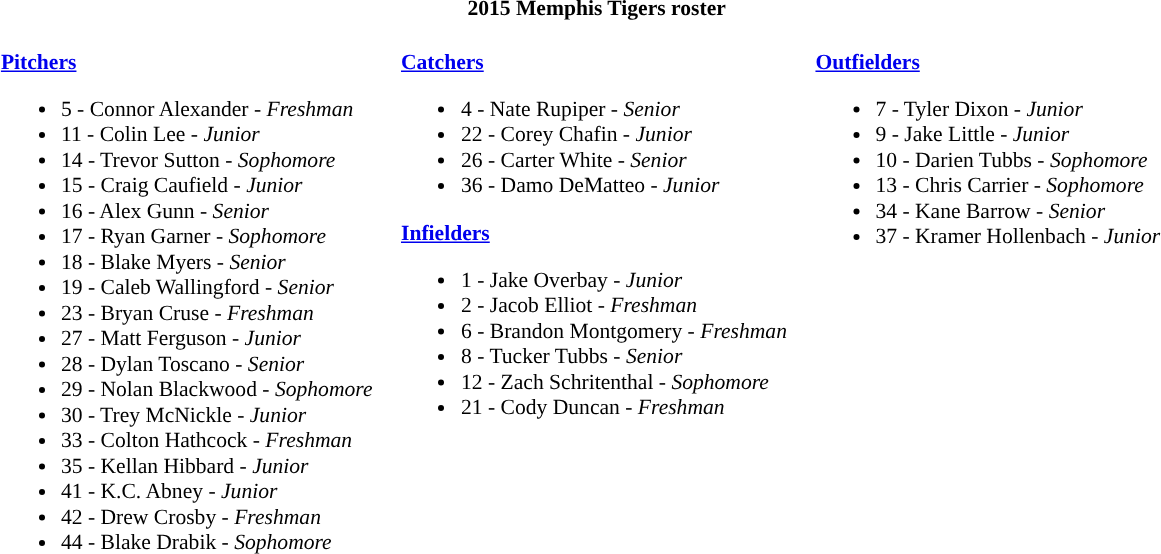<table class="toccolours" style="border-collapse:collapse; font-size:90%;">
<tr>
<th colspan=9>2015 Memphis Tigers roster</th>
</tr>
<tr>
<td width="03"> </td>
<td valign="top"><br><strong><a href='#'>Pitchers</a></strong><ul><li>5 - Connor Alexander - <em>Freshman</em></li><li>11 - Colin Lee - <em>Junior</em></li><li>14 - Trevor Sutton - <em>Sophomore</em></li><li>15 - Craig Caufield - <em> Junior</em></li><li>16 - Alex Gunn - <em> Senior</em></li><li>17 - Ryan Garner - <em>Sophomore</em></li><li>18 - Blake Myers - <em> Senior</em></li><li>19 - Caleb Wallingford - <em>Senior</em></li><li>23 - Bryan Cruse - <em>Freshman</em></li><li>27 - Matt Ferguson - <em>Junior</em></li><li>28 - Dylan Toscano - <em>Senior</em></li><li>29 - Nolan Blackwood - <em>Sophomore</em></li><li>30 - Trey McNickle - <em> Junior</em></li><li>33 - Colton Hathcock - <em>Freshman</em></li><li>35 - Kellan Hibbard - <em>Junior</em></li><li>41 - K.C. Abney - <em> Junior</em></li><li>42 - Drew Crosby - <em>Freshman</em></li><li>44 - Blake Drabik - <em>Sophomore</em></li></ul></td>
<td width="15"> </td>
<td valign="top"><br><strong><a href='#'>Catchers</a></strong><ul><li>4 - Nate Rupiper - <em>Senior</em></li><li>22 - Corey Chafin - <em>Junior</em></li><li>26 - Carter White - <em>Senior</em></li><li>36 - Damo DeMatteo - <em> Junior</em></li></ul><strong><a href='#'>Infielders</a></strong><ul><li>1 - Jake Overbay - <em> Junior</em></li><li>2 - Jacob Elliot - <em>Freshman</em></li><li>6 - Brandon Montgomery - <em>Freshman</em></li><li>8 - Tucker Tubbs - <em>Senior</em></li><li>12 - Zach Schritenthal - <em>Sophomore</em></li><li>21 - Cody Duncan - <em>Freshman</em></li></ul></td>
<td width="15"> </td>
<td valign="top"><br><strong><a href='#'>Outfielders</a></strong><ul><li>7 - Tyler Dixon - <em> Junior</em></li><li>9 - Jake Little - <em>Junior</em></li><li>10 - Darien Tubbs - <em>Sophomore</em></li><li>13 - Chris Carrier - <em>Sophomore</em></li><li>34 - Kane Barrow - <em> Senior</em></li><li>37 - Kramer Hollenbach - <em>Junior</em></li></ul></td>
<td width="25"> </td>
</tr>
</table>
